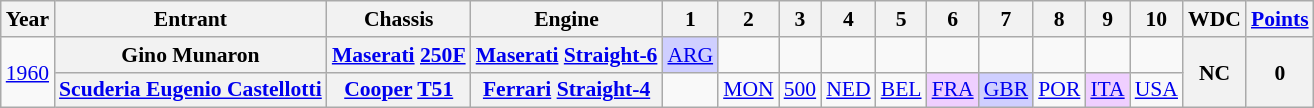<table class="wikitable" style="text-align:center; font-size:90%">
<tr>
<th>Year</th>
<th>Entrant</th>
<th>Chassis</th>
<th>Engine</th>
<th>1</th>
<th>2</th>
<th>3</th>
<th>4</th>
<th>5</th>
<th>6</th>
<th>7</th>
<th>8</th>
<th>9</th>
<th>10</th>
<th>WDC</th>
<th><a href='#'>Points</a></th>
</tr>
<tr>
<td rowspan=2><a href='#'>1960</a></td>
<th>Gino Munaron</th>
<th><a href='#'>Maserati</a> <a href='#'>250F</a></th>
<th><a href='#'>Maserati</a> <a href='#'>Straight-6</a></th>
<td style="background:#CFCFFF;"><a href='#'>ARG</a><br></td>
<td></td>
<td></td>
<td></td>
<td></td>
<td></td>
<td></td>
<td></td>
<td></td>
<td></td>
<th rowspan=2>NC</th>
<th rowspan=2>0</th>
</tr>
<tr>
<th><a href='#'>Scuderia Eugenio Castellotti</a></th>
<th><a href='#'>Cooper</a> <a href='#'>T51</a></th>
<th><a href='#'>Ferrari</a> <a href='#'>Straight-4</a></th>
<td></td>
<td><a href='#'>MON</a></td>
<td><a href='#'>500</a></td>
<td><a href='#'>NED</a></td>
<td><a href='#'>BEL</a></td>
<td style="background:#EFCFFF;"><a href='#'>FRA</a><br></td>
<td style="background:#CFCFFF;"><a href='#'>GBR</a><br></td>
<td><a href='#'>POR</a></td>
<td style="background:#EFCFFF;"><a href='#'>ITA</a><br></td>
<td><a href='#'>USA</a></td>
</tr>
</table>
